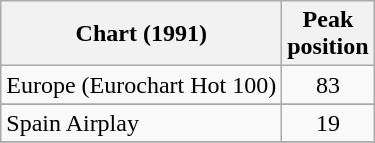<table class="wikitable sortable">
<tr>
<th>Chart (1991)</th>
<th>Peak<br>position</th>
</tr>
<tr>
<td>Europe (Eurochart Hot 100)</td>
<td align="center">83</td>
</tr>
<tr>
</tr>
<tr>
</tr>
<tr>
</tr>
<tr>
<td>Spain Airplay</td>
<td align="center">19</td>
</tr>
<tr>
</tr>
</table>
